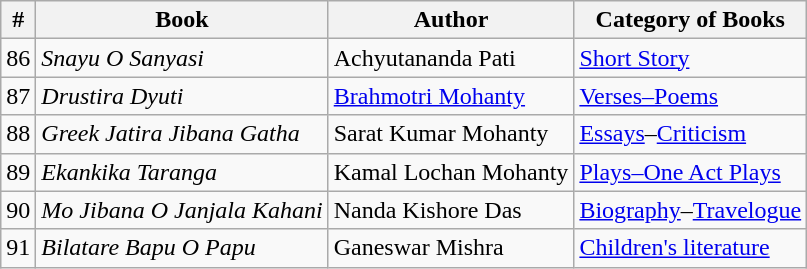<table class="wikitable">
<tr>
<th>#</th>
<th>Book</th>
<th>Author</th>
<th>Category of Books</th>
</tr>
<tr>
<td>86</td>
<td><em>Snayu O Sanyasi</em></td>
<td>Achyutananda Pati</td>
<td><a href='#'>Short Story</a></td>
</tr>
<tr>
<td>87</td>
<td><em>Drustira Dyuti</em></td>
<td><a href='#'>Brahmotri Mohanty</a></td>
<td><a href='#'>Verses–Poems</a></td>
</tr>
<tr>
<td>88</td>
<td><em>Greek Jatira Jibana Gatha</em></td>
<td>Sarat Kumar Mohanty</td>
<td><a href='#'>Essays</a>–<a href='#'>Criticism</a></td>
</tr>
<tr>
<td>89</td>
<td><em>Ekankika Taranga</em></td>
<td>Kamal Lochan Mohanty</td>
<td><a href='#'>Plays–One Act Plays</a></td>
</tr>
<tr>
<td>90</td>
<td><em>Mo Jibana O Janjala Kahani</em></td>
<td>Nanda Kishore Das</td>
<td><a href='#'>Biography</a>–<a href='#'>Travelogue</a></td>
</tr>
<tr>
<td>91</td>
<td><em>Bilatare Bapu O Papu</em></td>
<td>Ganeswar Mishra</td>
<td><a href='#'>Children's literature</a></td>
</tr>
</table>
